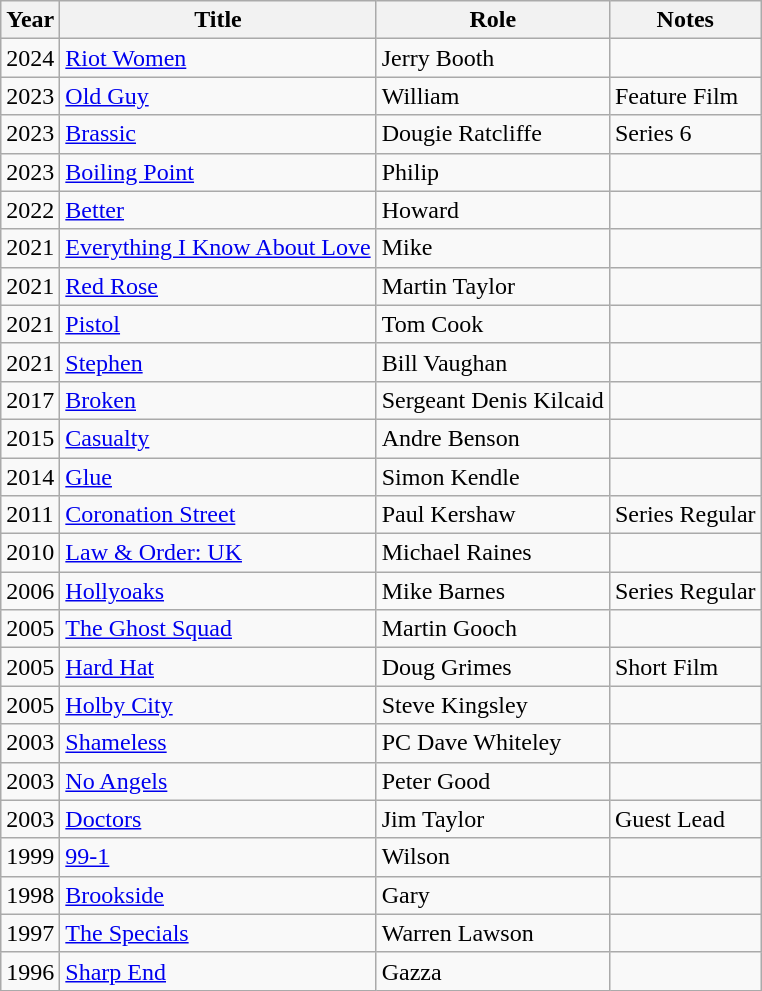<table class="wikitable">
<tr>
<th>Year</th>
<th>Title</th>
<th>Role</th>
<th>Notes</th>
</tr>
<tr>
<td>2024</td>
<td><a href='#'>Riot Women</a></td>
<td>Jerry Booth</td>
<td></td>
</tr>
<tr>
<td>2023</td>
<td><a href='#'>Old Guy</a></td>
<td>William</td>
<td>Feature Film</td>
</tr>
<tr>
<td>2023</td>
<td><a href='#'>Brassic</a></td>
<td>Dougie Ratcliffe</td>
<td>Series 6</td>
</tr>
<tr>
<td>2023</td>
<td><a href='#'>Boiling Point</a></td>
<td>Philip</td>
<td></td>
</tr>
<tr>
<td>2022</td>
<td><a href='#'>Better</a></td>
<td>Howard</td>
<td></td>
</tr>
<tr>
<td>2021</td>
<td><a href='#'>Everything I Know About Love</a></td>
<td>Mike</td>
<td></td>
</tr>
<tr>
<td>2021</td>
<td><a href='#'>Red Rose</a></td>
<td>Martin Taylor</td>
<td></td>
</tr>
<tr>
<td>2021</td>
<td><a href='#'>Pistol</a></td>
<td>Tom Cook</td>
<td></td>
</tr>
<tr>
<td>2021</td>
<td><a href='#'>Stephen</a></td>
<td>Bill Vaughan</td>
<td></td>
</tr>
<tr>
<td>2017</td>
<td><a href='#'>Broken</a></td>
<td>Sergeant Denis Kilcaid</td>
<td></td>
</tr>
<tr>
<td>2015</td>
<td><a href='#'>Casualty</a></td>
<td>Andre Benson</td>
<td></td>
</tr>
<tr>
<td>2014</td>
<td><a href='#'>Glue</a></td>
<td>Simon Kendle</td>
<td></td>
</tr>
<tr>
<td>2011</td>
<td><a href='#'>Coronation Street</a></td>
<td>Paul Kershaw</td>
<td>Series Regular</td>
</tr>
<tr>
<td>2010</td>
<td><a href='#'>Law & Order: UK</a></td>
<td>Michael Raines</td>
<td></td>
</tr>
<tr>
<td>2006</td>
<td><a href='#'>Hollyoaks</a></td>
<td>Mike Barnes</td>
<td>Series Regular</td>
</tr>
<tr>
<td>2005</td>
<td><a href='#'>The Ghost Squad</a></td>
<td>Martin Gooch</td>
<td></td>
</tr>
<tr>
<td>2005</td>
<td><a href='#'>Hard Hat</a></td>
<td>Doug Grimes</td>
<td>Short Film</td>
</tr>
<tr>
<td>2005</td>
<td><a href='#'>Holby City</a></td>
<td>Steve Kingsley</td>
<td></td>
</tr>
<tr>
<td>2003</td>
<td><a href='#'>Shameless</a></td>
<td>PC Dave Whiteley</td>
<td></td>
</tr>
<tr>
<td>2003</td>
<td><a href='#'>No Angels</a></td>
<td>Peter Good</td>
<td></td>
</tr>
<tr>
<td>2003</td>
<td><a href='#'>Doctors</a></td>
<td>Jim Taylor</td>
<td>Guest Lead</td>
</tr>
<tr>
<td>1999</td>
<td><a href='#'>99-1</a></td>
<td>Wilson</td>
<td></td>
</tr>
<tr>
<td>1998</td>
<td><a href='#'>Brookside</a></td>
<td>Gary</td>
<td></td>
</tr>
<tr>
<td>1997</td>
<td><a href='#'>The Specials</a></td>
<td>Warren Lawson</td>
<td></td>
</tr>
<tr>
<td>1996</td>
<td><a href='#'>Sharp End</a></td>
<td>Gazza</td>
<td></td>
</tr>
</table>
